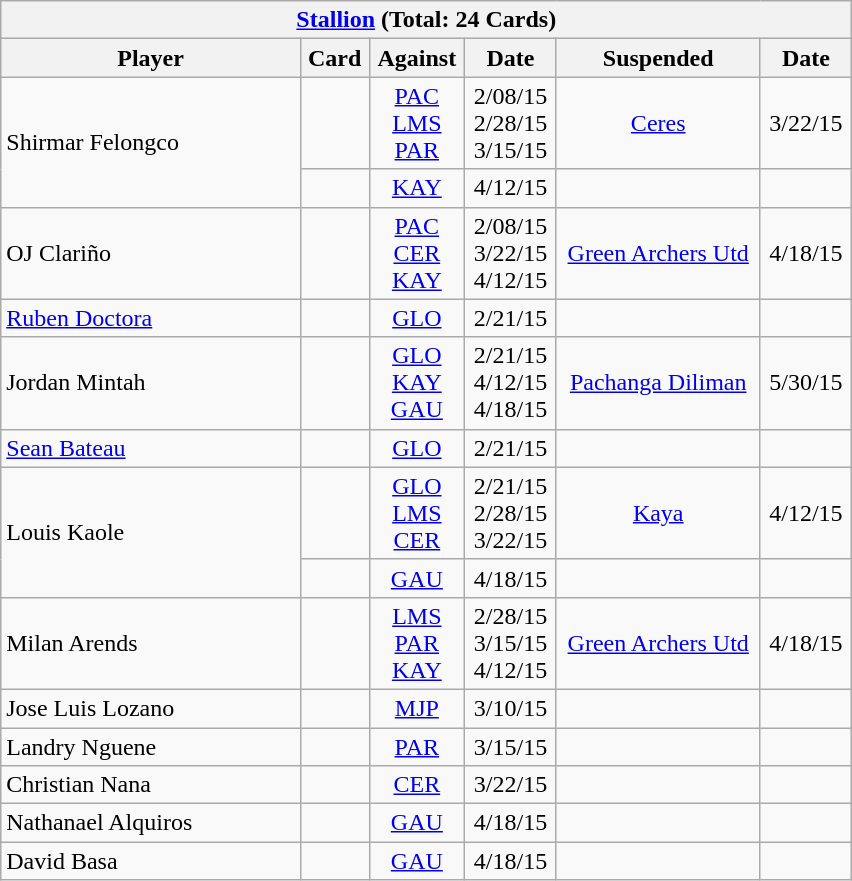<table class="wikitable collapsible collapsed">
<tr>
<th colspan="6" style="width:560px"><a href='#'>Stallion</a> (Total: 24 Cards)						</th>
</tr>
<tr>
<th style="width:180px">Player</th>
<th style="width: 30px">Card</th>
<th style="width: 50px">Against</th>
<th style="width: 50px">Date</th>
<th style="width:120px">Suspended</th>
<th style="width: 50px">Date</th>
</tr>
<tr>
<td rowspan="2" style="text-align:left"> Shirmar Felongco</td>
<td style="text-align:center"><br><br></td>
<td style="text-align:center"><a href='#'>PAC</a><br><a href='#'>LMS</a><br><a href='#'>PAR</a></td>
<td style="text-align:center">2/08/15<br>2/28/15<br>3/15/15</td>
<td style="text-align:center"><a href='#'>Ceres</a></td>
<td style="text-align:center">3/22/15</td>
</tr>
<tr>
<td style="text-align:center"></td>
<td style="text-align:center"><a href='#'>KAY</a></td>
<td style="text-align:center">4/12/15</td>
<td style="text-align:center"></td>
<td style="text-align:center"></td>
</tr>
<tr>
<td style="text-align:left"> OJ Clariño</td>
<td style="text-align:center"><br><br></td>
<td style="text-align:center"><a href='#'>PAC</a><br><a href='#'>CER</a><br><a href='#'>KAY</a></td>
<td style="text-align:center">2/08/15<br>3/22/15<br>4/12/15</td>
<td style="text-align:center"><a href='#'>Green Archers Utd</a></td>
<td style="text-align:center">4/18/15</td>
</tr>
<tr>
<td style="text-align:left"> <a href='#'>Ruben Doctora</a></td>
<td style="text-align:center"></td>
<td style="text-align:center"><a href='#'>GLO</a></td>
<td style="text-align:center">2/21/15</td>
<td style="text-align:center"></td>
<td style="text-align:center"></td>
</tr>
<tr>
<td style="text-align:left"> Jordan Mintah</td>
<td style="text-align:center"><br><br></td>
<td style="text-align:center"><a href='#'>GLO</a><br><a href='#'>KAY</a><br><a href='#'>GAU</a></td>
<td style="text-align:center">2/21/15<br>4/12/15<br>4/18/15</td>
<td style="text-align:center"><a href='#'>Pachanga Diliman</a></td>
<td style="text-align:center">5/30/15</td>
</tr>
<tr>
<td style="text-align:left"> <a href='#'>Sean Bateau</a></td>
<td style="text-align:center"></td>
<td style="text-align:center"><a href='#'>GLO</a></td>
<td style="text-align:center">2/21/15</td>
<td style="text-align:center"></td>
<td style="text-align:center"></td>
</tr>
<tr>
<td rowspan="2" style="text-align:left"> Louis Kaole</td>
<td style="text-align:center"><br><br></td>
<td style="text-align:center"><a href='#'>GLO</a><br><a href='#'>LMS</a><br><a href='#'>CER</a></td>
<td style="text-align:center">2/21/15<br>2/28/15<br>3/22/15</td>
<td style="text-align:center"><a href='#'>Kaya</a></td>
<td style="text-align:center">4/12/15</td>
</tr>
<tr>
<td style="text-align:center"></td>
<td style="text-align:center"><a href='#'>GAU</a></td>
<td style="text-align:center">4/18/15</td>
<td style="text-align:center"></td>
<td style="text-align:center"></td>
</tr>
<tr>
<td style="text-align:left"> Milan Arends</td>
<td style="text-align:center"><br><br></td>
<td style="text-align:center"><a href='#'>LMS</a><br><a href='#'>PAR</a><br><a href='#'>KAY</a></td>
<td style="text-align:center">2/28/15<br>3/15/15<br>4/12/15</td>
<td style="text-align:center"><a href='#'>Green Archers Utd</a></td>
<td style="text-align:center">4/18/15</td>
</tr>
<tr>
<td style="text-align:left"> Jose Luis Lozano</td>
<td style="text-align:center"></td>
<td style="text-align:center"><a href='#'>MJP</a></td>
<td style="text-align:center">3/10/15</td>
<td style="text-align:center"></td>
<td style="text-align:center"></td>
</tr>
<tr>
<td style="text-align:left"> Landry Nguene</td>
<td style="text-align:center"></td>
<td style="text-align:center"><a href='#'>PAR</a></td>
<td style="text-align:center">3/15/15</td>
<td style="text-align:center"></td>
<td style="text-align:center"></td>
</tr>
<tr>
<td style="text-align:left"> Christian Nana</td>
<td style="text-align:center"></td>
<td style="text-align:center"><a href='#'>CER</a></td>
<td style="text-align:center">3/22/15</td>
<td style="text-align:center"></td>
<td style="text-align:center"></td>
</tr>
<tr>
<td style="text-align:left"> Nathanael Alquiros</td>
<td style="text-align:center"></td>
<td style="text-align:center"><a href='#'>GAU</a></td>
<td style="text-align:center">4/18/15</td>
<td style="text-align:center"></td>
<td style="text-align:center"></td>
</tr>
<tr>
<td style="text-align:left"> David Basa</td>
<td style="text-align:center"></td>
<td style="text-align:center"><a href='#'>GAU</a></td>
<td style="text-align:center">4/18/15</td>
<td style="text-align:center"></td>
<td style="text-align:center"></td>
</tr>
</table>
